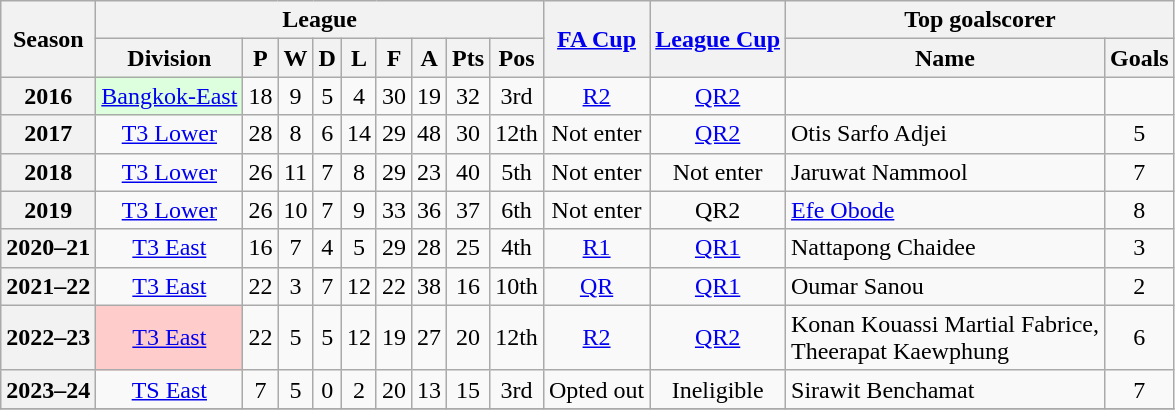<table class="wikitable" style="text-align: center">
<tr>
<th rowspan=2>Season</th>
<th colspan=9>League</th>
<th rowspan=2><a href='#'>FA Cup</a></th>
<th rowspan=2><a href='#'>League Cup</a></th>
<th colspan=2>Top goalscorer</th>
</tr>
<tr>
<th>Division</th>
<th>P</th>
<th>W</th>
<th>D</th>
<th>L</th>
<th>F</th>
<th>A</th>
<th>Pts</th>
<th>Pos</th>
<th>Name</th>
<th>Goals</th>
</tr>
<tr>
<th>2016</th>
<td bgcolor="#DDFFDD"><a href='#'>Bangkok-East</a></td>
<td>18</td>
<td>9</td>
<td>5</td>
<td>4</td>
<td>30</td>
<td>19</td>
<td>32</td>
<td>3rd</td>
<td><a href='#'>R2</a></td>
<td><a href='#'>QR2</a></td>
<td></td>
<td></td>
</tr>
<tr>
<th>2017</th>
<td><a href='#'>T3 Lower</a></td>
<td>28</td>
<td>8</td>
<td>6</td>
<td>14</td>
<td>29</td>
<td>48</td>
<td>30</td>
<td>12th</td>
<td>Not enter</td>
<td><a href='#'>QR2</a></td>
<td align="left"> Otis Sarfo Adjei</td>
<td>5</td>
</tr>
<tr>
<th>2018</th>
<td><a href='#'>T3 Lower</a></td>
<td>26</td>
<td>11</td>
<td>7</td>
<td>8</td>
<td>29</td>
<td>23</td>
<td>40</td>
<td>5th</td>
<td>Not enter</td>
<td>Not enter</td>
<td align="left"> Jaruwat Nammool</td>
<td>7</td>
</tr>
<tr>
<th>2019</th>
<td><a href='#'>T3 Lower</a></td>
<td>26</td>
<td>10</td>
<td>7</td>
<td>9</td>
<td>33</td>
<td>36</td>
<td>37</td>
<td>6th</td>
<td>Not enter</td>
<td>QR2</td>
<td align="left"> <a href='#'>Efe Obode</a></td>
<td>8</td>
</tr>
<tr>
<th>2020–21</th>
<td><a href='#'>T3 East</a></td>
<td>16</td>
<td>7</td>
<td>4</td>
<td>5</td>
<td>29</td>
<td>28</td>
<td>25</td>
<td>4th</td>
<td><a href='#'>R1</a></td>
<td><a href='#'>QR1</a></td>
<td align="left"> Nattapong Chaidee</td>
<td>3</td>
</tr>
<tr>
<th>2021–22</th>
<td><a href='#'>T3 East</a></td>
<td>22</td>
<td>3</td>
<td>7</td>
<td>12</td>
<td>22</td>
<td>38</td>
<td>16</td>
<td>10th</td>
<td><a href='#'>QR</a></td>
<td><a href='#'>QR1</a></td>
<td align="left"> Oumar Sanou</td>
<td>2</td>
</tr>
<tr>
<th>2022–23</th>
<td bgcolor="#FFCCCC"><a href='#'>T3 East</a></td>
<td>22</td>
<td>5</td>
<td>5</td>
<td>12</td>
<td>19</td>
<td>27</td>
<td>20</td>
<td>12th</td>
<td><a href='#'>R2</a></td>
<td><a href='#'>QR2</a></td>
<td align="left"> Konan Kouassi Martial Fabrice,<br> Theerapat Kaewphung</td>
<td>6</td>
</tr>
<tr>
<th>2023–24</th>
<td><a href='#'>TS East</a></td>
<td>7</td>
<td>5</td>
<td>0</td>
<td>2</td>
<td>20</td>
<td>13</td>
<td>15</td>
<td>3rd</td>
<td>Opted out</td>
<td>Ineligible</td>
<td align="left"> Sirawit Benchamat</td>
<td>7</td>
</tr>
<tr>
</tr>
</table>
